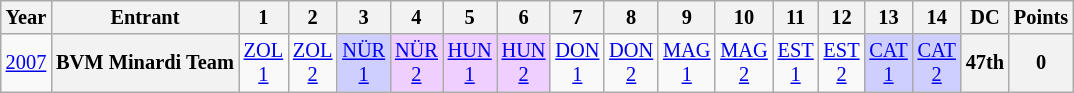<table class="wikitable" style="text-align:center; font-size:85%">
<tr>
<th>Year</th>
<th>Entrant</th>
<th>1</th>
<th>2</th>
<th>3</th>
<th>4</th>
<th>5</th>
<th>6</th>
<th>7</th>
<th>8</th>
<th>9</th>
<th>10</th>
<th>11</th>
<th>12</th>
<th>13</th>
<th>14</th>
<th>DC</th>
<th>Points</th>
</tr>
<tr>
<td><a href='#'>2007</a></td>
<th nowrap>BVM Minardi Team</th>
<td style="background:#;"><a href='#'>ZOL<br>1</a><br></td>
<td style="background:#;"><a href='#'>ZOL<br>2</a><br></td>
<td style="background:#cfcfff;"><a href='#'>NÜR<br>1</a><br></td>
<td style="background:#efcfff;"><a href='#'>NÜR<br>2</a><br></td>
<td style="background:#efcfff;"><a href='#'>HUN<br>1</a><br></td>
<td style="background:#efcfff;"><a href='#'>HUN<br>2</a><br></td>
<td style="background:#;"><a href='#'>DON<br>1</a><br></td>
<td style="background:#;"><a href='#'>DON<br>2</a><br></td>
<td style="background:#;"><a href='#'>MAG<br>1</a><br></td>
<td style="background:#;"><a href='#'>MAG<br>2</a><br></td>
<td style="background:#;"><a href='#'>EST<br>1</a><br></td>
<td style="background:#;"><a href='#'>EST<br>2</a><br></td>
<td style="background:#cfcfff;"><a href='#'>CAT<br>1</a><br></td>
<td style="background:#cfcfff;"><a href='#'>CAT<br>2</a><br></td>
<th>47th</th>
<th>0</th>
</tr>
</table>
